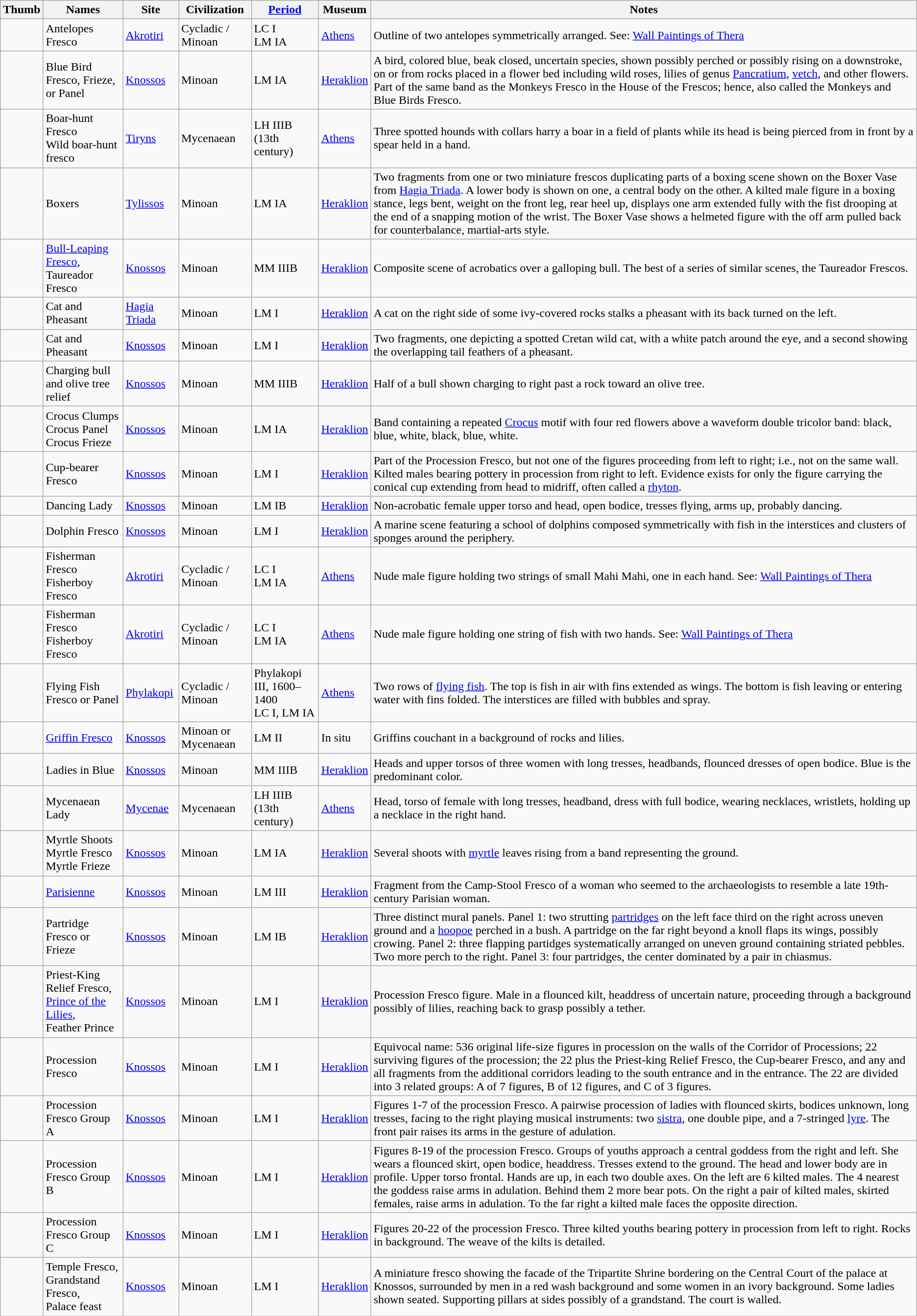<table class="wikitable sortable">
<tr>
<th>Thumb</th>
<th>Names</th>
<th>Site</th>
<th>Civilization</th>
<th><a href='#'>Period</a></th>
<th>Museum</th>
<th>Notes</th>
</tr>
<tr>
<td></td>
<td>Antelopes Fresco</td>
<td><a href='#'>Akrotiri</a></td>
<td>Cycladic / Minoan</td>
<td>LC I<br>LM IA</td>
<td><a href='#'>Athens</a></td>
<td>Outline of two antelopes symmetrically arranged.  See: <a href='#'>Wall Paintings of Thera</a></td>
</tr>
<tr>
<td></td>
<td>Blue Bird Fresco, Frieze, or Panel</td>
<td><a href='#'>Knossos</a></td>
<td>Minoan</td>
<td>LM IA</td>
<td><a href='#'>Heraklion</a></td>
<td>A bird, colored blue, beak closed, uncertain species, shown possibly perched or possibly rising on a downstroke, on or from rocks placed in a flower bed including wild roses, lilies of genus <a href='#'>Pancratium</a>, <a href='#'>vetch</a>, and other flowers. Part of the same band as the Monkeys Fresco in the House of the Frescos; hence, also called the Monkeys and Blue Birds Fresco.</td>
</tr>
<tr>
<td></td>
<td>Boar-hunt Fresco<br>Wild boar-hunt fresco</td>
<td><a href='#'>Tiryns</a></td>
<td>Mycenaean</td>
<td>LH IIIB (13th century)</td>
<td><a href='#'>Athens</a></td>
<td>Three spotted hounds with collars harry a boar in a field of plants while its head is being pierced from in front by a spear held in a hand.</td>
</tr>
<tr>
<td></td>
<td>Boxers</td>
<td><a href='#'>Tylissos</a></td>
<td>Minoan</td>
<td>LM IA</td>
<td><a href='#'>Heraklion</a></td>
<td>Two fragments from one or two miniature frescos duplicating parts of a boxing scene shown on the Boxer Vase from <a href='#'>Hagia Triada</a>. A lower body is shown on one, a central body on the other. A kilted male figure in a boxing stance, legs bent, weight on the front leg, rear heel up, displays one arm extended fully with the fist drooping at the end of a snapping motion of the wrist. The Boxer Vase shows a helmeted figure with the off arm pulled back for counterbalance, martial-arts style.</td>
</tr>
<tr>
<td></td>
<td><a href='#'>Bull-Leaping Fresco</a>,<br>Taureador Fresco</td>
<td><a href='#'>Knossos</a></td>
<td>Minoan</td>
<td>MM IIIB</td>
<td><a href='#'>Heraklion</a></td>
<td>Composite scene of acrobatics over a galloping bull. The best of a series of similar scenes, the Taureador Frescos.</td>
</tr>
<tr>
<td></td>
<td>Cat and Pheasant</td>
<td><a href='#'>Hagia Triada</a></td>
<td>Minoan</td>
<td>LM I</td>
<td><a href='#'>Heraklion</a></td>
<td>A cat on the right side of some ivy-covered rocks stalks a pheasant with its back turned on the left.</td>
</tr>
<tr>
<td></td>
<td>Cat and Pheasant</td>
<td><a href='#'>Knossos</a></td>
<td>Minoan</td>
<td>LM I</td>
<td><a href='#'>Heraklion</a></td>
<td>Two fragments, one depicting a spotted Cretan wild cat, with a white patch around the eye, and a second showing the overlapping tail feathers of a pheasant.</td>
</tr>
<tr>
<td></td>
<td>Charging bull and olive tree relief</td>
<td><a href='#'>Knossos</a></td>
<td>Minoan</td>
<td>MM IIIB</td>
<td><a href='#'>Heraklion</a></td>
<td>Half of a bull shown charging to right past a rock toward an olive tree.</td>
</tr>
<tr>
<td></td>
<td>Crocus Clumps<br>Crocus Panel<br>Crocus Frieze</td>
<td><a href='#'>Knossos</a></td>
<td>Minoan</td>
<td>LM IA</td>
<td><a href='#'>Heraklion</a></td>
<td>Band containing a repeated <a href='#'>Crocus</a> motif with four red flowers above a waveform double tricolor band: black, blue, white, black, blue, white.</td>
</tr>
<tr>
<td></td>
<td>Cup-bearer Fresco</td>
<td><a href='#'>Knossos</a></td>
<td>Minoan</td>
<td>LM I</td>
<td><a href='#'>Heraklion</a></td>
<td>Part of the Procession Fresco, but not one of the figures proceeding from left to right; i.e., not on the same wall. Kilted males bearing pottery in procession from right to left. Evidence exists for only the figure carrying the conical cup extending from head to midriff, often called a <a href='#'>rhyton</a>.</td>
</tr>
<tr>
<td></td>
<td>Dancing Lady</td>
<td><a href='#'>Knossos</a></td>
<td>Minoan</td>
<td>LM IB</td>
<td><a href='#'>Heraklion</a></td>
<td>Non-acrobatic female upper torso and head, open bodice, tresses flying, arms up, probably dancing.</td>
</tr>
<tr>
<td></td>
<td>Dolphin Fresco</td>
<td><a href='#'>Knossos</a></td>
<td>Minoan</td>
<td>LM I</td>
<td><a href='#'>Heraklion</a></td>
<td>A marine scene featuring a school of dolphins composed symmetrically with fish in the interstices and clusters of sponges around the periphery.</td>
</tr>
<tr>
<td></td>
<td>Fisherman Fresco<br>Fisherboy Fresco</td>
<td><a href='#'>Akrotiri</a></td>
<td>Cycladic / Minoan</td>
<td>LC I<br>LM IA</td>
<td><a href='#'>Athens</a></td>
<td>Nude male figure holding two strings of small Mahi Mahi, one in each hand. See: <a href='#'>Wall Paintings of Thera</a></td>
</tr>
<tr>
<td></td>
<td>Fisherman Fresco<br>Fisherboy Fresco</td>
<td><a href='#'>Akrotiri</a></td>
<td>Cycladic / Minoan</td>
<td>LC I<br>LM IA</td>
<td><a href='#'>Athens</a></td>
<td>Nude male figure holding one string of fish with two hands. See: <a href='#'>Wall Paintings of Thera</a></td>
</tr>
<tr>
<td></td>
<td>Flying Fish Fresco or Panel</td>
<td><a href='#'>Phylakopi</a></td>
<td>Cycladic / Minoan</td>
<td>Phylakopi III, 1600–1400<br>LC I, LM IA</td>
<td><a href='#'>Athens</a></td>
<td>Two rows of <a href='#'>flying fish</a>. The top is fish in air with fins extended as wings. The bottom is fish leaving or entering water with fins folded. The interstices are filled with bubbles and spray.</td>
</tr>
<tr>
<td></td>
<td><a href='#'>Griffin Fresco</a></td>
<td><a href='#'>Knossos</a></td>
<td>Minoan or Mycenaean</td>
<td>LM II</td>
<td>In situ</td>
<td>Griffins couchant in a background of rocks and lilies.</td>
</tr>
<tr>
<td></td>
<td>Ladies in Blue</td>
<td><a href='#'>Knossos</a></td>
<td>Minoan</td>
<td>MM IIIB</td>
<td><a href='#'>Heraklion</a></td>
<td>Heads and upper torsos of three women with long tresses, headbands, flounced dresses of open bodice. Blue is the predominant color.</td>
</tr>
<tr>
<td></td>
<td>Mycenaean Lady</td>
<td><a href='#'>Mycenae</a></td>
<td>Mycenaean</td>
<td>LH IIIB (13th century)</td>
<td><a href='#'>Athens</a></td>
<td>Head, torso of female with long tresses, headband, dress with full bodice, wearing necklaces, wristlets, holding up a necklace in the right hand.</td>
</tr>
<tr>
<td></td>
<td>Myrtle Shoots<br>Myrtle Fresco<br>Myrtle Frieze</td>
<td><a href='#'>Knossos</a></td>
<td>Minoan</td>
<td>LM IA</td>
<td><a href='#'>Heraklion</a></td>
<td>Several shoots with <a href='#'>myrtle</a> leaves rising from a band representing the ground.</td>
</tr>
<tr>
<td></td>
<td><a href='#'>Parisienne</a></td>
<td><a href='#'>Knossos</a></td>
<td>Minoan</td>
<td>LM III</td>
<td><a href='#'>Heraklion</a></td>
<td>Fragment from the Camp-Stool Fresco of a woman who seemed to the archaeologists to resemble a late 19th-century Parisian woman.</td>
</tr>
<tr>
<td></td>
<td>Partridge Fresco or Frieze</td>
<td><a href='#'>Knossos</a></td>
<td>Minoan</td>
<td>LM IB</td>
<td><a href='#'>Heraklion</a></td>
<td>Three distinct mural panels. Panel 1: two strutting <a href='#'>partridges</a> on the left face third on the right across uneven ground and a <a href='#'>hoopoe</a> perched in a bush. A partridge on the far right beyond a knoll flaps its wings, possibly crowing. Panel 2: three flapping partidges systematically arranged on uneven ground containing striated pebbles. Two more perch to the right. Panel 3: four partridges, the center dominated by a pair in chiasmus.</td>
</tr>
<tr>
<td></td>
<td>Priest-King Relief Fresco,<br><a href='#'>Prince of the Lilies</a>,<br>Feather Prince</td>
<td><a href='#'>Knossos</a></td>
<td>Minoan</td>
<td>LM I</td>
<td><a href='#'>Heraklion</a></td>
<td>Procession Fresco figure. Male in a flounced kilt, headdress of uncertain nature, proceeding through a background possibly of lilies, reaching back to grasp possibly a tether.</td>
</tr>
<tr>
<td></td>
<td>Procession Fresco</td>
<td><a href='#'>Knossos</a></td>
<td>Minoan</td>
<td>LM I</td>
<td><a href='#'>Heraklion</a></td>
<td>Equivocal name: 536 original life-size figures in procession on the walls of the Corridor of Processions; 22 surviving figures of the procession; the 22 plus the Priest-king Relief Fresco, the Cup-bearer Fresco, and any and all fragments from the additional corridors leading to the south entrance and in the entrance. The 22 are divided into 3 related groups: A of 7 figures, B of 12 figures, and C of 3 figures.</td>
</tr>
<tr>
<td></td>
<td>Procession Fresco Group A</td>
<td><a href='#'>Knossos</a></td>
<td>Minoan</td>
<td>LM I</td>
<td><a href='#'>Heraklion</a></td>
<td>Figures 1-7 of the procession Fresco. A pairwise procession of ladies with flounced skirts, bodices unknown, long tresses, facing to the right playing musical instruments: two <a href='#'>sistra</a>, one double pipe, and a 7-stringed <a href='#'>lyre</a>. The front pair raises its arms in the gesture of adulation.</td>
</tr>
<tr>
<td></td>
<td>Procession Fresco Group B</td>
<td><a href='#'>Knossos</a></td>
<td>Minoan</td>
<td>LM I</td>
<td><a href='#'>Heraklion</a></td>
<td>Figures 8-19 of the procession Fresco. Groups of youths approach a central goddess from the right and left. She wears a flounced skirt, open bodice, headdress. Tresses extend to the ground. The head and lower body are in profile. Upper torso frontal. Hands are up, in each two double axes. On the left are 6 kilted males. The 4 nearest the goddess raise arms in adulation. Behind them 2 more bear pots. On the right a pair of kilted males, skirted females, raise arms in adulation. To the far right a kilted male faces the opposite direction.</td>
</tr>
<tr>
<td></td>
<td>Procession Fresco Group C</td>
<td><a href='#'>Knossos</a></td>
<td>Minoan</td>
<td>LM I</td>
<td><a href='#'>Heraklion</a></td>
<td>Figures 20-22 of the procession Fresco. Three kilted youths bearing pottery in procession from left to right. Rocks in background. The weave of the kilts is detailed.</td>
</tr>
<tr>
<td></td>
<td>Temple Fresco,<br>Grandstand Fresco,<br>Palace feast</td>
<td><a href='#'>Knossos</a></td>
<td>Minoan</td>
<td>LM I</td>
<td><a href='#'>Heraklion</a></td>
<td>A miniature fresco showing the facade of the Tripartite Shrine bordering on the Central Court of the palace at Knossos, surrounded by men in a red wash background and some women in an ivory background. Some ladies shown seated. Supporting pillars at sides possibly of a grandstand. The court is walled.</td>
</tr>
</table>
